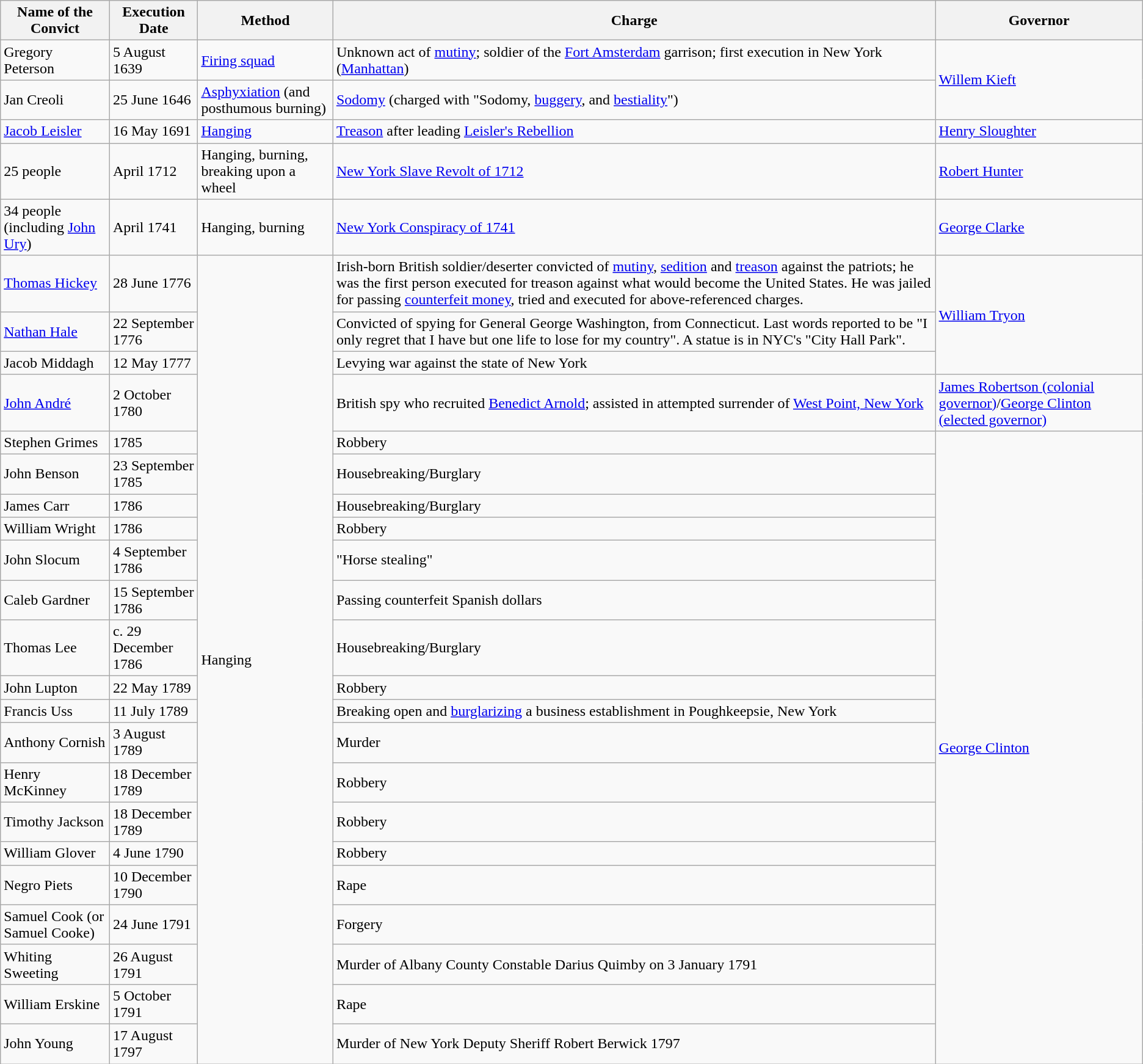<table class="wikitable">
<tr --->
<th>Name of the Convict</th>
<th>Execution Date</th>
<th>Method</th>
<th>Charge</th>
<th>Governor</th>
</tr>
<tr --->
<td>Gregory Peterson</td>
<td>5 August 1639</td>
<td><a href='#'>Firing squad</a></td>
<td>Unknown act of <a href='#'>mutiny</a>; soldier of the <a href='#'>Fort Amsterdam</a> garrison; first execution in New York (<a href='#'>Manhattan</a>)</td>
<td rowspan="2"><a href='#'>Willem Kieft</a></td>
</tr>
<tr --->
<td>Jan Creoli</td>
<td>25 June 1646</td>
<td><a href='#'>Asphyxiation</a> (and posthumous burning)</td>
<td><a href='#'>Sodomy</a> (charged with "Sodomy, <a href='#'>buggery</a>, and <a href='#'>bestiality</a>")</td>
</tr>
<tr --->
<td><a href='#'>Jacob Leisler</a></td>
<td>16 May 1691</td>
<td><a href='#'>Hanging</a></td>
<td><a href='#'>Treason</a> after leading <a href='#'>Leisler's Rebellion</a></td>
<td><a href='#'>Henry Sloughter</a></td>
</tr>
<tr --->
<td>25 people</td>
<td>April 1712</td>
<td>Hanging, burning, breaking upon a wheel</td>
<td><a href='#'>New York Slave Revolt of 1712</a></td>
<td><a href='#'>Robert Hunter</a></td>
</tr>
<tr --->
<td>34 people (including <a href='#'>John Ury</a>)</td>
<td>April 1741</td>
<td>Hanging, burning</td>
<td><a href='#'>New York Conspiracy of 1741</a></td>
<td><a href='#'>George Clarke</a></td>
</tr>
<tr --->
<td><a href='#'>Thomas Hickey</a></td>
<td>28 June 1776</td>
<td rowspan="22">Hanging</td>
<td>Irish-born British soldier/deserter convicted of <a href='#'>mutiny</a>, <a href='#'>sedition</a> and <a href='#'>treason</a> against the patriots; he was the first person executed for treason against what would become the United States. He was jailed for passing <a href='#'>counterfeit money</a>, tried and executed for above-referenced charges.</td>
<td rowspan="3"><a href='#'>William Tryon</a></td>
</tr>
<tr>
<td><a href='#'>Nathan Hale</a></td>
<td>22 September 1776</td>
<td>Convicted of spying for General George Washington, from Connecticut. Last words reported to be "I only regret that I have but one life to lose for my country". A statue is in NYC's "City Hall Park".</td>
</tr>
<tr>
<td>Jacob Middagh</td>
<td>12 May 1777</td>
<td>Levying war against the state of New York</td>
</tr>
<tr --->
<td><a href='#'>John André</a></td>
<td>2 October 1780</td>
<td>British spy who recruited <a href='#'>Benedict Arnold</a>; assisted in attempted surrender of <a href='#'>West Point, New York</a></td>
<td><a href='#'>James Robertson (colonial governor)</a>/<a href='#'>George Clinton (elected governor)</a></td>
</tr>
<tr --->
<td>Stephen Grimes</td>
<td>1785</td>
<td>Robbery</td>
<td rowspan="18"><a href='#'>George Clinton</a></td>
</tr>
<tr --->
<td>John Benson</td>
<td>23 September 1785</td>
<td>Housebreaking/Burglary</td>
</tr>
<tr --->
<td>James Carr</td>
<td>1786</td>
<td>Housebreaking/Burglary</td>
</tr>
<tr --->
<td>William Wright</td>
<td>1786</td>
<td>Robbery</td>
</tr>
<tr --->
<td>John Slocum</td>
<td>4 September 1786</td>
<td>"Horse stealing"</td>
</tr>
<tr --->
<td>Caleb Gardner</td>
<td>15 September 1786</td>
<td>Passing counterfeit Spanish dollars </td>
</tr>
<tr --->
<td>Thomas Lee</td>
<td>c. 29 December 1786</td>
<td>Housebreaking/Burglary</td>
</tr>
<tr --->
<td>John Lupton</td>
<td>22 May 1789</td>
<td>Robbery</td>
</tr>
<tr --->
<td>Francis Uss</td>
<td>11 July 1789</td>
<td>Breaking open and <a href='#'>burglarizing</a> a business establishment in Poughkeepsie, New York</td>
</tr>
<tr --->
<td>Anthony Cornish</td>
<td>3 August 1789</td>
<td>Murder</td>
</tr>
<tr --->
<td>Henry McKinney</td>
<td>18 December 1789</td>
<td>Robbery</td>
</tr>
<tr --->
<td>Timothy Jackson</td>
<td>18 December 1789</td>
<td>Robbery</td>
</tr>
<tr --->
<td>William Glover</td>
<td>4 June 1790</td>
<td>Robbery</td>
</tr>
<tr --->
<td>Negro Piets</td>
<td>10 December 1790</td>
<td>Rape</td>
</tr>
<tr --->
<td>Samuel Cook (or Samuel Cooke)</td>
<td>24 June 1791</td>
<td>Forgery</td>
</tr>
<tr --->
<td>Whiting Sweeting</td>
<td>26 August 1791</td>
<td>Murder of Albany County Constable Darius Quimby on 3 January 1791</td>
</tr>
<tr --->
<td>William Erskine</td>
<td>5 October 1791</td>
<td>Rape</td>
</tr>
<tr --->
<td>John Young</td>
<td>17 August 1797</td>
<td>Murder of New York Deputy Sheriff Robert Berwick 1797</td>
</tr>
</table>
